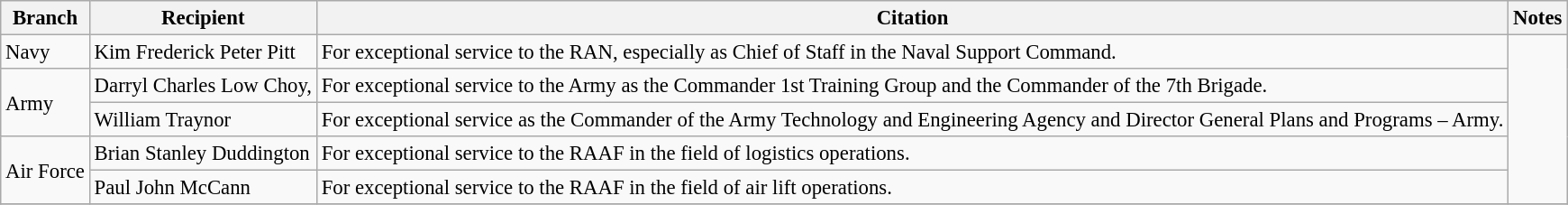<table class="wikitable" style="font-size:95%;">
<tr>
<th>Branch</th>
<th>Recipient</th>
<th>Citation</th>
<th>Notes</th>
</tr>
<tr>
<td>Navy</td>
<td> Kim Frederick Peter Pitt </td>
<td>For exceptional service to the RAN, especially as Chief of Staff in the Naval Support Command.</td>
<td rowspan=5></td>
</tr>
<tr>
<td rowspan=2>Army</td>
<td> Darryl Charles Low Choy, </td>
<td>For exceptional service to the Army as the Commander 1st Training Group and the Commander of the 7th Brigade.</td>
</tr>
<tr>
<td> William Traynor</td>
<td>For exceptional service as the Commander of the Army Technology and Engineering Agency and Director General Plans and Programs – Army.</td>
</tr>
<tr>
<td rowspan=2>Air Force</td>
<td> Brian Stanley Duddington </td>
<td>For exceptional service to the RAAF in the field of logistics operations.</td>
</tr>
<tr>
<td> Paul John McCann</td>
<td>For exceptional service to the RAAF in the field of air lift operations.</td>
</tr>
<tr>
</tr>
</table>
